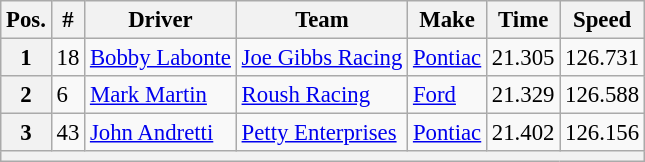<table class="wikitable" style="font-size:95%">
<tr>
<th>Pos.</th>
<th>#</th>
<th>Driver</th>
<th>Team</th>
<th>Make</th>
<th>Time</th>
<th>Speed</th>
</tr>
<tr>
<th>1</th>
<td>18</td>
<td><a href='#'>Bobby Labonte</a></td>
<td><a href='#'>Joe Gibbs Racing</a></td>
<td><a href='#'>Pontiac</a></td>
<td>21.305</td>
<td>126.731</td>
</tr>
<tr>
<th>2</th>
<td>6</td>
<td><a href='#'>Mark Martin</a></td>
<td><a href='#'>Roush Racing</a></td>
<td><a href='#'>Ford</a></td>
<td>21.329</td>
<td>126.588</td>
</tr>
<tr>
<th>3</th>
<td>43</td>
<td><a href='#'>John Andretti</a></td>
<td><a href='#'>Petty Enterprises</a></td>
<td><a href='#'>Pontiac</a></td>
<td>21.402</td>
<td>126.156</td>
</tr>
<tr>
<th colspan="7"></th>
</tr>
</table>
